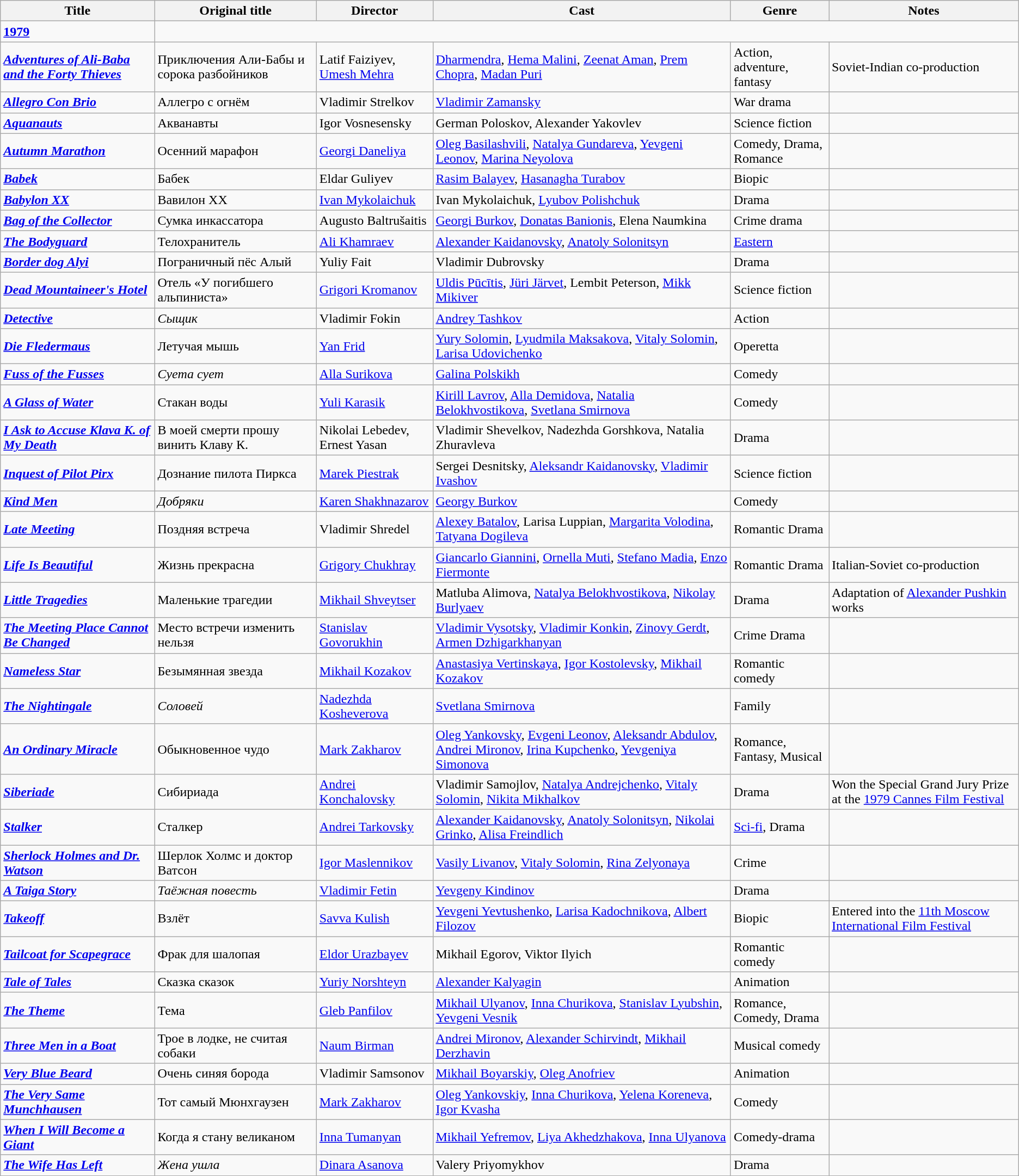<table class="wikitable">
<tr>
<th>Title</th>
<th>Original title</th>
<th>Director</th>
<th>Cast</th>
<th>Genre</th>
<th>Notes</th>
</tr>
<tr>
<td><strong><a href='#'>1979</a></strong></td>
</tr>
<tr>
<td><strong><em><a href='#'>Adventures of Ali-Baba and the Forty Thieves</a></em></strong></td>
<td>Приключения Али-Бабы и сорока разбойников</td>
<td>Latif Faiziyev, <a href='#'>Umesh Mehra</a></td>
<td><a href='#'>Dharmendra</a>, <a href='#'>Hema Malini</a>, <a href='#'>Zeenat Aman</a>, <a href='#'>Prem Chopra</a>, <a href='#'>Madan Puri</a></td>
<td>Action, adventure, fantasy</td>
<td>Soviet-Indian co-production</td>
</tr>
<tr>
<td><strong><em><a href='#'>Allegro Con Brio</a></em></strong></td>
<td>Аллегро с огнём</td>
<td>Vladimir Strelkov</td>
<td><a href='#'>Vladimir Zamansky</a></td>
<td>War drama</td>
<td></td>
</tr>
<tr>
<td><strong><em><a href='#'>Aquanauts</a></em></strong></td>
<td>Акванавты</td>
<td>Igor Vosnesensky</td>
<td>German Poloskov, Alexander Yakovlev</td>
<td>Science fiction</td>
<td></td>
</tr>
<tr>
<td><strong><em><a href='#'>Autumn Marathon</a></em></strong></td>
<td>Осенний марафон</td>
<td><a href='#'>Georgi Daneliya</a></td>
<td><a href='#'>Oleg Basilashvili</a>, <a href='#'>Natalya Gundareva</a>, <a href='#'>Yevgeni Leonov</a>, <a href='#'>Marina Neyolova</a></td>
<td>Comedy, Drama, Romance</td>
<td></td>
</tr>
<tr>
<td><strong><em><a href='#'>Babek</a></em></strong></td>
<td>Бабек</td>
<td>Eldar Guliyev</td>
<td><a href='#'>Rasim Balayev</a>, <a href='#'>Hasanagha Turabov</a></td>
<td>Biopic</td>
<td></td>
</tr>
<tr>
<td><strong><em><a href='#'>Babylon XX</a></em></strong></td>
<td>Вавилон XX</td>
<td><a href='#'>Ivan Mykolaichuk</a></td>
<td>Ivan Mykolaichuk, <a href='#'>Lyubov Polishchuk</a></td>
<td>Drama</td>
<td></td>
</tr>
<tr>
<td><strong><em><a href='#'>Bag of the Collector</a></em></strong></td>
<td>Сумка инкассатора</td>
<td>Augusto Baltrušaitis</td>
<td><a href='#'>Georgi Burkov</a>, <a href='#'>Donatas Banionis</a>, Elena Naumkina</td>
<td>Crime drama</td>
</tr>
<tr>
<td><strong><em><a href='#'>The Bodyguard</a></em></strong></td>
<td>Телохранитель</td>
<td><a href='#'>Ali Khamraev</a></td>
<td><a href='#'>Alexander Kaidanovsky</a>, <a href='#'>Anatoly Solonitsyn</a></td>
<td><a href='#'>Eastern</a></td>
<td></td>
</tr>
<tr>
<td><strong><em><a href='#'>Border dog Alyi</a></em></strong></td>
<td>Пограничный пёс Алый</td>
<td>Yuliy Fait</td>
<td>Vladimir Dubrovsky</td>
<td>Drama</td>
<td></td>
</tr>
<tr>
<td><strong><em><a href='#'>Dead Mountaineer's Hotel</a></em></strong></td>
<td>Отель «У погибшего альпиниста»</td>
<td><a href='#'>Grigori Kromanov</a></td>
<td><a href='#'>Uldis Pūcītis</a>, <a href='#'>Jüri Järvet</a>, Lembit Peterson, <a href='#'>Mikk Mikiver</a></td>
<td>Science fiction</td>
<td></td>
</tr>
<tr>
<td><strong><em><a href='#'>Detective</a></em></strong></td>
<td><em>Сыщик</em></td>
<td>Vladimir Fokin</td>
<td><a href='#'>Andrey Tashkov</a></td>
<td>Action</td>
<td></td>
</tr>
<tr>
<td><strong><em><a href='#'>Die Fledermaus</a></em></strong></td>
<td>Летучая мышь</td>
<td><a href='#'>Yan Frid</a></td>
<td><a href='#'>Yury Solomin</a>, <a href='#'>Lyudmila Maksakova</a>, <a href='#'>Vitaly Solomin</a>, <a href='#'>Larisa Udovichenko</a></td>
<td>Operetta</td>
<td></td>
</tr>
<tr>
<td><strong><em><a href='#'>Fuss of the Fusses</a></em></strong></td>
<td><em>Суета сует</em></td>
<td><a href='#'>Alla Surikova</a></td>
<td><a href='#'>Galina Polskikh</a></td>
<td>Comedy</td>
<td></td>
</tr>
<tr>
<td><strong><em><a href='#'>A Glass of Water</a></em></strong></td>
<td>Стакан воды</td>
<td><a href='#'>Yuli Karasik</a></td>
<td><a href='#'>Kirill Lavrov</a>, <a href='#'>Alla Demidova</a>, <a href='#'>Natalia Belokhvostikova</a>, <a href='#'>Svetlana Smirnova</a></td>
<td>Comedy</td>
<td></td>
</tr>
<tr>
<td><strong><em><a href='#'>I Ask to Accuse Klava K. of My Death</a></em></strong></td>
<td>В моей смерти прошу винить Клаву К.</td>
<td>Nikolai Lebedev, Ernest Yasan</td>
<td>Vladimir Shevelkov, Nadezhda Gorshkova, Natalia Zhuravleva</td>
<td>Drama</td>
<td></td>
</tr>
<tr>
<td><strong><em><a href='#'>Inquest of Pilot Pirx</a></em></strong></td>
<td>Дознание пилота Пиркса</td>
<td><a href='#'>Marek Piestrak</a></td>
<td>Sergei Desnitsky, <a href='#'>Aleksandr Kaidanovsky</a>, <a href='#'>Vladimir Ivashov</a></td>
<td>Science fiction</td>
<td></td>
</tr>
<tr>
<td><strong><em><a href='#'>Kind Men</a></em></strong></td>
<td><em>Добряки</em></td>
<td><a href='#'>Karen Shakhnazarov</a></td>
<td><a href='#'>Georgy Burkov</a></td>
<td>Comedy</td>
<td></td>
</tr>
<tr>
<td><strong><em><a href='#'>Late Meeting</a></em></strong></td>
<td>Поздняя встреча</td>
<td>Vladimir Shredel</td>
<td><a href='#'>Alexey Batalov</a>, Larisa Luppian, <a href='#'>Margarita Volodina</a>, <a href='#'>Tatyana Dogileva</a></td>
<td>Romantic Drama</td>
<td></td>
</tr>
<tr>
<td><strong><em><a href='#'>Life Is Beautiful</a></em></strong></td>
<td>Жизнь прекрасна</td>
<td><a href='#'>Grigory Chukhray</a></td>
<td><a href='#'>Giancarlo Giannini</a>, <a href='#'>Ornella Muti</a>, <a href='#'>Stefano Madia</a>, <a href='#'>Enzo Fiermonte</a></td>
<td>Romantic Drama</td>
<td>Italian-Soviet co-production</td>
</tr>
<tr>
<td><strong><em><a href='#'>Little Tragedies</a></em></strong></td>
<td>Маленькие трагедии</td>
<td><a href='#'>Mikhail Shveytser</a></td>
<td>Matluba Alimova, <a href='#'>Natalya Belokhvostikova</a>, <a href='#'>Nikolay Burlyaev</a></td>
<td>Drama</td>
<td>Adaptation of <a href='#'>Alexander Pushkin</a> works</td>
</tr>
<tr>
<td><strong><em><a href='#'>The Meeting Place Cannot Be Changed</a></em></strong></td>
<td>Место встречи изменить нельзя</td>
<td><a href='#'>Stanislav Govorukhin</a></td>
<td><a href='#'>Vladimir Vysotsky</a>, <a href='#'>Vladimir Konkin</a>, <a href='#'>Zinovy Gerdt</a>, <a href='#'>Armen Dzhigarkhanyan</a></td>
<td>Crime Drama</td>
<td></td>
</tr>
<tr>
<td><strong><em><a href='#'>Nameless Star</a></em></strong></td>
<td>Безымянная звезда</td>
<td><a href='#'>Mikhail Kozakov</a></td>
<td><a href='#'>Anastasiya Vertinskaya</a>, <a href='#'>Igor Kostolevsky</a>, <a href='#'>Mikhail Kozakov</a></td>
<td>Romantic comedy</td>
<td></td>
</tr>
<tr>
<td><strong><em><a href='#'>The Nightingale</a></em></strong></td>
<td><em>Соловей</em></td>
<td><a href='#'>Nadezhda Kosheverova</a></td>
<td><a href='#'>Svetlana Smirnova</a></td>
<td>Family</td>
<td></td>
</tr>
<tr>
<td><strong><em><a href='#'>An Ordinary Miracle</a></em></strong></td>
<td>Обыкновенное чудо</td>
<td><a href='#'>Mark Zakharov</a></td>
<td><a href='#'>Oleg Yankovsky</a>, <a href='#'>Evgeni Leonov</a>, <a href='#'>Aleksandr Abdulov</a>, <a href='#'>Andrei Mironov</a>, <a href='#'>Irina Kupchenko</a>, <a href='#'>Yevgeniya Simonova</a></td>
<td>Romance, Fantasy, Musical</td>
<td></td>
</tr>
<tr>
<td><strong><em><a href='#'>Siberiade</a></em></strong></td>
<td>Сибириада</td>
<td><a href='#'>Andrei Konchalovsky</a></td>
<td>Vladimir Samojlov, <a href='#'>Natalya Andrejchenko</a>, <a href='#'>Vitaly Solomin</a>, <a href='#'>Nikita Mikhalkov</a></td>
<td>Drama</td>
<td>Won the Special Grand Jury Prize at the <a href='#'>1979 Cannes Film Festival</a></td>
</tr>
<tr>
<td><strong><em><a href='#'>Stalker</a></em></strong></td>
<td>Сталкер</td>
<td><a href='#'>Andrei Tarkovsky</a></td>
<td><a href='#'>Alexander Kaidanovsky</a>, <a href='#'>Anatoly Solonitsyn</a>, <a href='#'>Nikolai Grinko</a>, <a href='#'>Alisa Freindlich</a></td>
<td><a href='#'>Sci-fi</a>, Drama</td>
<td></td>
</tr>
<tr>
<td><strong><em><a href='#'>Sherlock Holmes and Dr. Watson</a></em></strong></td>
<td>Шерлок Холмс и доктор Ватсон</td>
<td><a href='#'>Igor Maslennikov</a></td>
<td><a href='#'>Vasily Livanov</a>, <a href='#'>Vitaly Solomin</a>, <a href='#'>Rina Zelyonaya</a></td>
<td>Crime</td>
<td></td>
</tr>
<tr>
<td><strong><em><a href='#'>A Taiga Story</a></em></strong></td>
<td><em>Таёжная повесть</em></td>
<td><a href='#'>Vladimir Fetin</a></td>
<td><a href='#'>Yevgeny Kindinov</a></td>
<td>Drama</td>
<td></td>
</tr>
<tr>
<td><strong><em><a href='#'>Takeoff</a></em></strong></td>
<td>Взлёт</td>
<td><a href='#'>Savva Kulish</a></td>
<td><a href='#'>Yevgeni Yevtushenko</a>, <a href='#'>Larisa Kadochnikova</a>, <a href='#'>Albert Filozov</a></td>
<td>Biopic</td>
<td>Entered into the <a href='#'>11th Moscow International Film Festival</a></td>
</tr>
<tr>
<td><strong><em><a href='#'>Tailcoat for Scapegrace</a></em></strong></td>
<td>Фрак для шалопая</td>
<td><a href='#'>Eldor Urazbayev</a></td>
<td>Mikhail Egorov, Viktor Ilyich</td>
<td>Romantic comedy</td>
<td></td>
</tr>
<tr>
<td><strong><em><a href='#'>Tale of Tales</a></em></strong></td>
<td>Сказка сказок</td>
<td><a href='#'>Yuriy Norshteyn</a></td>
<td><a href='#'>Alexander Kalyagin</a></td>
<td>Animation</td>
<td></td>
</tr>
<tr>
<td><strong><em><a href='#'>The Theme</a></em></strong></td>
<td>Тема</td>
<td><a href='#'>Gleb Panfilov</a></td>
<td><a href='#'>Mikhail Ulyanov</a>, <a href='#'>Inna Churikova</a>, <a href='#'>Stanislav Lyubshin</a>, <a href='#'>Yevgeni Vesnik</a></td>
<td>Romance, Comedy, Drama</td>
<td></td>
</tr>
<tr>
<td><strong><em><a href='#'>Three Men in a Boat</a></em></strong></td>
<td>Трое в лодке, не считая собаки</td>
<td><a href='#'>Naum Birman</a></td>
<td><a href='#'>Andrei Mironov</a>, <a href='#'>Alexander Schirvindt</a>, <a href='#'>Mikhail Derzhavin</a></td>
<td>Musical comedy</td>
<td></td>
</tr>
<tr>
<td><strong><em><a href='#'>Very Blue Beard</a></em></strong></td>
<td>Очень синяя борода</td>
<td>Vladimir Samsonov</td>
<td><a href='#'>Mikhail Boyarskiy</a>, <a href='#'>Oleg Anofriev</a></td>
<td>Animation</td>
<td></td>
</tr>
<tr>
<td><strong><em><a href='#'>The Very Same Munchhausen</a></em></strong></td>
<td>Тот самый Мюнхгаузен</td>
<td><a href='#'>Mark Zakharov</a></td>
<td><a href='#'>Oleg Yankovskiy</a>, <a href='#'>Inna Churikova</a>, <a href='#'>Yelena Koreneva</a>, <a href='#'>Igor Kvasha</a></td>
<td>Comedy</td>
<td></td>
</tr>
<tr>
<td><strong><em><a href='#'>When I Will Become a Giant</a></em></strong></td>
<td>Когда я стану великаном</td>
<td><a href='#'>Inna Tumanyan</a></td>
<td><a href='#'>Mikhail Yefremov</a>, <a href='#'>Liya Akhedzhakova</a>, <a href='#'>Inna Ulyanova</a></td>
<td>Comedy-drama</td>
<td></td>
</tr>
<tr>
<td><strong><em><a href='#'>The Wife Has Left</a></em></strong></td>
<td><em>Жена ушла</em></td>
<td><a href='#'>Dinara Asanova</a></td>
<td>Valery Priyomykhov</td>
<td>Drama</td>
<td></td>
</tr>
<tr>
</tr>
</table>
